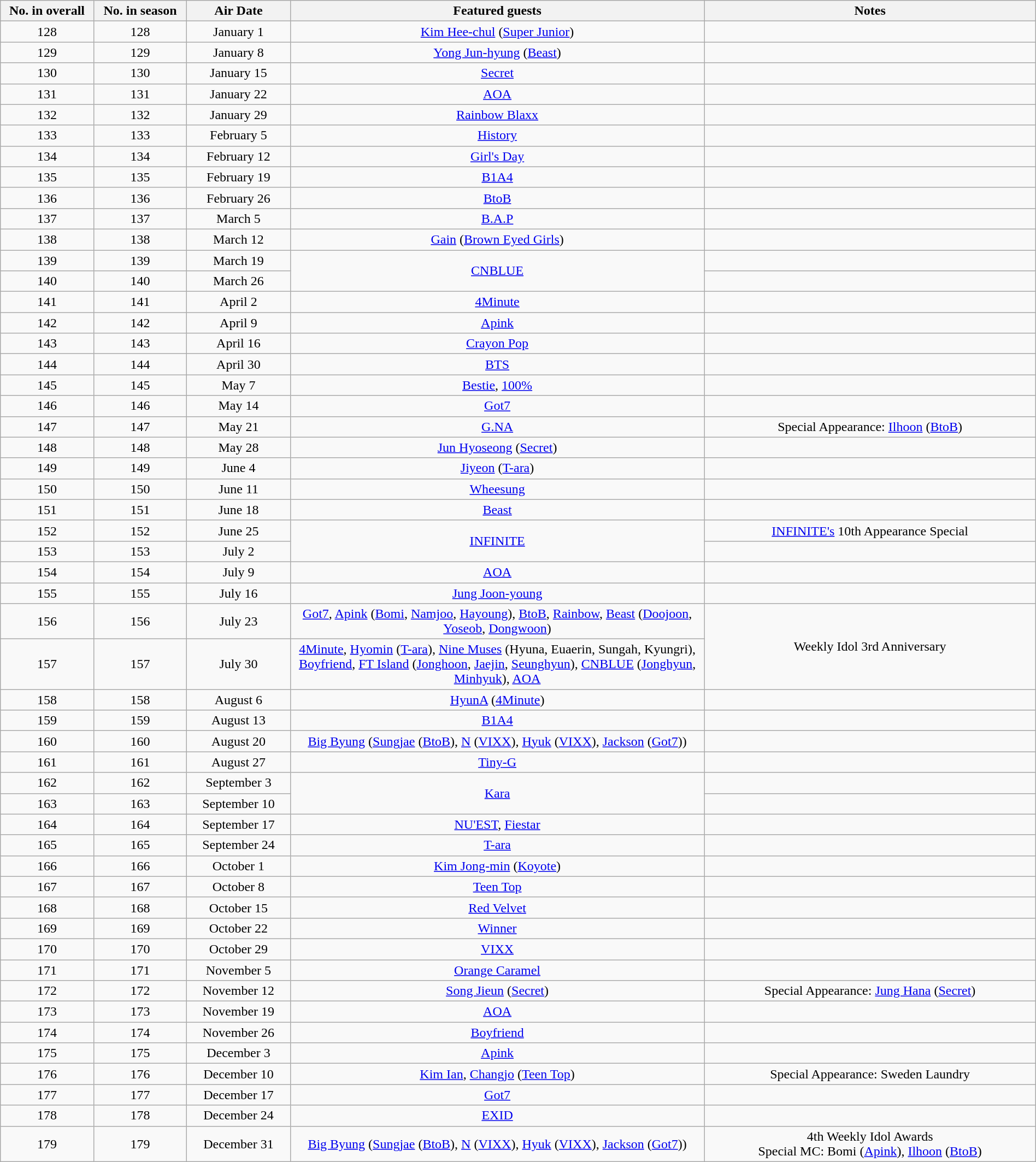<table class="wikitable" style="text-align:center; width:100%">
<tr>
<th width="9%">No. in overall</th>
<th width="9%">No. in season</th>
<th width="10%">Air Date</th>
<th width="40%">Featured guests</th>
<th width="32%">Notes</th>
</tr>
<tr>
<td>128</td>
<td>128</td>
<td>January 1</td>
<td><a href='#'>Kim Hee-chul</a> (<a href='#'>Super Junior</a>)</td>
<td></td>
</tr>
<tr>
<td>129</td>
<td>129</td>
<td>January 8</td>
<td><a href='#'>Yong Jun-hyung</a> (<a href='#'>Beast</a>)</td>
<td></td>
</tr>
<tr>
<td>130</td>
<td>130</td>
<td>January 15</td>
<td><a href='#'>Secret</a></td>
<td></td>
</tr>
<tr>
<td>131</td>
<td>131</td>
<td>January 22</td>
<td><a href='#'>AOA</a></td>
<td></td>
</tr>
<tr>
<td>132</td>
<td>132</td>
<td>January 29</td>
<td><a href='#'>Rainbow Blaxx</a></td>
<td></td>
</tr>
<tr>
<td>133</td>
<td>133</td>
<td>February 5</td>
<td><a href='#'>History</a></td>
<td></td>
</tr>
<tr>
<td>134</td>
<td>134</td>
<td>February 12</td>
<td><a href='#'>Girl's Day</a></td>
<td></td>
</tr>
<tr>
<td>135</td>
<td>135</td>
<td>February 19</td>
<td><a href='#'>B1A4</a></td>
<td></td>
</tr>
<tr>
<td>136</td>
<td>136</td>
<td>February 26</td>
<td><a href='#'>BtoB</a></td>
<td></td>
</tr>
<tr>
<td>137</td>
<td>137</td>
<td>March 5</td>
<td><a href='#'>B.A.P</a></td>
<td></td>
</tr>
<tr>
<td>138</td>
<td>138</td>
<td>March 12</td>
<td><a href='#'>Gain</a> (<a href='#'>Brown Eyed Girls</a>)</td>
<td></td>
</tr>
<tr>
<td>139</td>
<td>139</td>
<td>March 19</td>
<td rowspan=2><a href='#'>CNBLUE</a></td>
<td></td>
</tr>
<tr>
<td>140</td>
<td>140</td>
<td>March 26</td>
<td></td>
</tr>
<tr>
<td>141</td>
<td>141</td>
<td>April 2</td>
<td><a href='#'>4Minute</a></td>
<td></td>
</tr>
<tr>
<td>142</td>
<td>142</td>
<td>April 9</td>
<td><a href='#'>Apink</a></td>
<td></td>
</tr>
<tr>
<td>143</td>
<td>143</td>
<td>April 16</td>
<td><a href='#'>Crayon Pop</a></td>
<td></td>
</tr>
<tr>
<td>144</td>
<td>144</td>
<td>April 30</td>
<td><a href='#'>BTS</a></td>
<td></td>
</tr>
<tr>
<td>145</td>
<td>145</td>
<td>May 7</td>
<td><a href='#'>Bestie</a>, <a href='#'>100%</a></td>
<td></td>
</tr>
<tr>
<td>146</td>
<td>146</td>
<td>May 14</td>
<td><a href='#'>Got7</a></td>
<td></td>
</tr>
<tr>
<td>147</td>
<td>147</td>
<td>May 21</td>
<td><a href='#'>G.NA</a></td>
<td>Special Appearance: <a href='#'>Ilhoon</a> (<a href='#'>BtoB</a>)</td>
</tr>
<tr>
<td>148</td>
<td>148</td>
<td>May 28</td>
<td><a href='#'>Jun Hyoseong</a> (<a href='#'>Secret</a>)</td>
<td></td>
</tr>
<tr>
<td>149</td>
<td>149</td>
<td>June 4</td>
<td><a href='#'>Jiyeon</a> (<a href='#'>T-ara</a>)</td>
<td></td>
</tr>
<tr>
<td>150</td>
<td>150</td>
<td>June 11</td>
<td><a href='#'>Wheesung</a></td>
<td></td>
</tr>
<tr>
<td>151</td>
<td>151</td>
<td>June 18</td>
<td><a href='#'>Beast</a></td>
<td></td>
</tr>
<tr>
<td>152</td>
<td>152</td>
<td>June 25</td>
<td rowspan=2><a href='#'>INFINITE</a></td>
<td><a href='#'>INFINITE's</a> 10th Appearance Special</td>
</tr>
<tr>
<td>153</td>
<td>153</td>
<td>July 2</td>
<td></td>
</tr>
<tr>
<td>154</td>
<td>154</td>
<td>July 9</td>
<td><a href='#'>AOA</a></td>
<td></td>
</tr>
<tr>
<td>155</td>
<td>155</td>
<td>July 16</td>
<td><a href='#'>Jung Joon-young</a></td>
<td></td>
</tr>
<tr>
<td>156</td>
<td>156</td>
<td>July 23</td>
<td><a href='#'>Got7</a>, <a href='#'>Apink</a> (<a href='#'>Bomi</a>, <a href='#'>Namjoo</a>, <a href='#'>Hayoung</a>), <a href='#'>BtoB</a>, <a href='#'>Rainbow</a>, <a href='#'>Beast</a> (<a href='#'>Doojoon</a>, <a href='#'>Yoseob</a>, <a href='#'>Dongwoon</a>)</td>
<td rowspan=2>Weekly Idol 3rd Anniversary</td>
</tr>
<tr>
<td>157</td>
<td>157</td>
<td>July 30</td>
<td><a href='#'>4Minute</a>, <a href='#'>Hyomin</a> (<a href='#'>T-ara</a>), <a href='#'>Nine Muses</a> (Hyuna, Euaerin, Sungah, Kyungri), <a href='#'>Boyfriend</a>, <a href='#'>FT Island</a> (<a href='#'>Jonghoon</a>, <a href='#'>Jaejin</a>, <a href='#'>Seunghyun</a>), <a href='#'>CNBLUE</a> (<a href='#'>Jonghyun</a>, <a href='#'>Minhyuk</a>), <a href='#'>AOA</a></td>
</tr>
<tr>
<td>158</td>
<td>158</td>
<td>August 6</td>
<td><a href='#'>HyunA</a> (<a href='#'>4Minute</a>)</td>
<td></td>
</tr>
<tr>
<td>159</td>
<td>159</td>
<td>August 13</td>
<td><a href='#'>B1A4</a></td>
<td></td>
</tr>
<tr>
<td>160</td>
<td>160</td>
<td>August 20</td>
<td><a href='#'>Big Byung</a> (<a href='#'>Sungjae</a> (<a href='#'>BtoB</a>), <a href='#'>N</a> (<a href='#'>VIXX</a>), <a href='#'>Hyuk</a> (<a href='#'>VIXX</a>), <a href='#'>Jackson</a> (<a href='#'>Got7</a>))</td>
<td></td>
</tr>
<tr>
<td>161</td>
<td>161</td>
<td>August 27</td>
<td><a href='#'>Tiny-G</a></td>
<td></td>
</tr>
<tr>
<td>162</td>
<td>162</td>
<td>September 3</td>
<td rowspan=2><a href='#'>Kara</a></td>
<td></td>
</tr>
<tr>
<td>163</td>
<td>163</td>
<td>September 10</td>
<td></td>
</tr>
<tr>
<td>164</td>
<td>164</td>
<td>September 17</td>
<td><a href='#'>NU'EST</a>, <a href='#'>Fiestar</a></td>
<td></td>
</tr>
<tr>
<td>165</td>
<td>165</td>
<td>September 24</td>
<td><a href='#'>T-ara</a></td>
<td></td>
</tr>
<tr>
<td>166</td>
<td>166</td>
<td>October 1</td>
<td><a href='#'>Kim Jong-min</a> (<a href='#'>Koyote</a>)</td>
<td></td>
</tr>
<tr>
<td>167</td>
<td>167</td>
<td>October 8</td>
<td><a href='#'>Teen Top</a></td>
<td></td>
</tr>
<tr>
<td>168</td>
<td>168</td>
<td>October 15</td>
<td><a href='#'>Red Velvet</a></td>
<td></td>
</tr>
<tr>
<td>169</td>
<td>169</td>
<td>October 22</td>
<td><a href='#'>Winner</a></td>
<td></td>
</tr>
<tr>
<td>170</td>
<td>170</td>
<td>October 29</td>
<td><a href='#'>VIXX</a></td>
<td></td>
</tr>
<tr>
<td>171</td>
<td>171</td>
<td>November 5</td>
<td><a href='#'>Orange Caramel</a></td>
<td></td>
</tr>
<tr>
<td>172</td>
<td>172</td>
<td>November 12</td>
<td><a href='#'>Song Jieun</a> (<a href='#'>Secret</a>)</td>
<td>Special Appearance: <a href='#'>Jung Hana</a> (<a href='#'>Secret</a>)</td>
</tr>
<tr>
<td>173</td>
<td>173</td>
<td>November 19</td>
<td><a href='#'>AOA</a></td>
<td></td>
</tr>
<tr>
<td>174</td>
<td>174</td>
<td>November 26</td>
<td><a href='#'>Boyfriend</a></td>
<td></td>
</tr>
<tr>
<td>175</td>
<td>175</td>
<td>December 3</td>
<td><a href='#'>Apink</a></td>
<td></td>
</tr>
<tr>
<td>176</td>
<td>176</td>
<td>December 10</td>
<td><a href='#'>Kim Ian</a>, <a href='#'>Changjo</a> (<a href='#'>Teen Top</a>)</td>
<td>Special Appearance: Sweden Laundry</td>
</tr>
<tr>
<td>177</td>
<td>177</td>
<td>December 17</td>
<td><a href='#'>Got7</a></td>
<td></td>
</tr>
<tr>
<td>178</td>
<td>178</td>
<td>December 24</td>
<td><a href='#'>EXID</a></td>
<td></td>
</tr>
<tr>
<td>179</td>
<td>179</td>
<td>December 31</td>
<td><a href='#'>Big Byung</a> (<a href='#'>Sungjae</a> (<a href='#'>BtoB</a>), <a href='#'>N</a> (<a href='#'>VIXX</a>), <a href='#'>Hyuk</a> (<a href='#'>VIXX</a>), <a href='#'>Jackson</a> (<a href='#'>Got7</a>))</td>
<td>4th Weekly Idol Awards <br> Special MC: Bomi (<a href='#'>Apink</a>), <a href='#'>Ilhoon</a> (<a href='#'>BtoB</a>)</td>
</tr>
</table>
